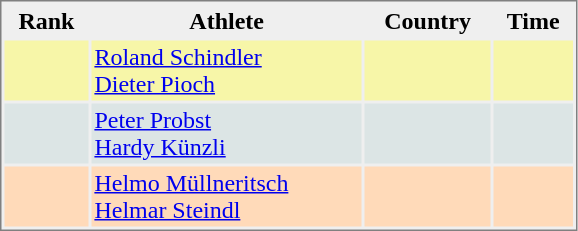<table style="border-style:solid;border-width:1px;border-color:#808080;background-color:#EFEFEF" cellspacing="2" cellpadding="2" width="385px">
<tr bgcolor="#EFEFEF">
<th>Rank</th>
<th>Athlete</th>
<th>Country</th>
<th>Time</th>
</tr>
<tr bgcolor="#F7F6A8">
<td align=center></td>
<td><a href='#'>Roland Schindler</a><br><a href='#'>Dieter Pioch</a></td>
<td></td>
<td align="right"></td>
</tr>
<tr bgcolor="#DCE5E5">
<td align=center></td>
<td><a href='#'>Peter Probst</a><br><a href='#'>Hardy Künzli</a></td>
<td></td>
<td align="right"></td>
</tr>
<tr bgcolor="#FFDAB9">
<td align=center></td>
<td><a href='#'>Helmo Müllneritsch</a><br><a href='#'>Helmar Steindl</a></td>
<td></td>
<td align="right"></td>
</tr>
</table>
